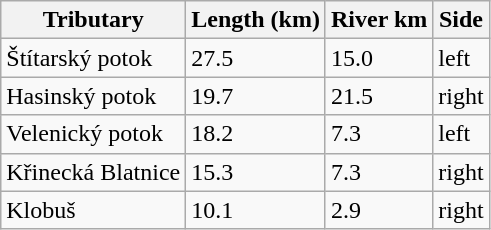<table class="wikitable">
<tr>
<th>Tributary</th>
<th>Length (km)</th>
<th>River km</th>
<th>Side</th>
</tr>
<tr>
<td>Štítarský potok</td>
<td>27.5</td>
<td>15.0</td>
<td>left</td>
</tr>
<tr>
<td>Hasinský potok</td>
<td>19.7</td>
<td>21.5</td>
<td>right</td>
</tr>
<tr>
<td>Velenický potok</td>
<td>18.2</td>
<td>7.3</td>
<td>left</td>
</tr>
<tr>
<td>Křinecká Blatnice</td>
<td>15.3</td>
<td>7.3</td>
<td>right</td>
</tr>
<tr>
<td>Klobuš</td>
<td>10.1</td>
<td>2.9</td>
<td>right</td>
</tr>
</table>
